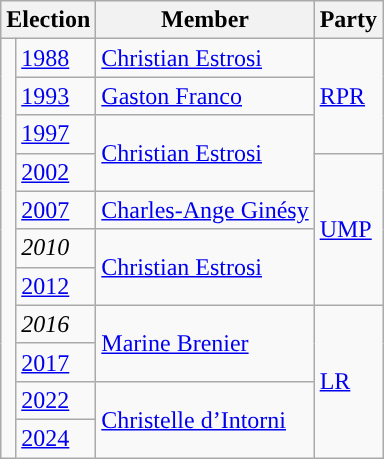<table class="wikitable">
<tr>
<th colspan="2">Election</th>
<th>Member</th>
<th>Party</th>
</tr>
<tr>
<td rowspan="11" style="background-color: "></td>
<td><a href='#'>1988</a></td>
<td><a href='#'>Christian Estrosi</a></td>
<td rowspan="3"><a href='#'>RPR</a></td>
</tr>
<tr>
<td><a href='#'>1993</a></td>
<td><a href='#'>Gaston Franco</a></td>
</tr>
<tr>
<td><a href='#'>1997</a></td>
<td rowspan="2"><a href='#'>Christian Estrosi</a></td>
</tr>
<tr>
<td><a href='#'>2002</a></td>
<td rowspan="4"><a href='#'>UMP</a></td>
</tr>
<tr>
<td><a href='#'>2007</a></td>
<td><a href='#'>Charles-Ange Ginésy</a></td>
</tr>
<tr>
<td><em>2010</em></td>
<td rowspan="2"><a href='#'>Christian Estrosi</a></td>
</tr>
<tr>
<td><a href='#'>2012</a></td>
</tr>
<tr>
<td><em>2016</em></td>
<td rowspan="2"><a href='#'>Marine Brenier</a></td>
<td rowspan="4"><a href='#'>LR</a></td>
</tr>
<tr>
<td><a href='#'>2017</a></td>
</tr>
<tr>
<td><a href='#'>2022</a></td>
<td rowspan="2"><a href='#'>Christelle d’Intorni</a></td>
</tr>
<tr>
<td><a href='#'>2024</a></td>
</tr>
</table>
